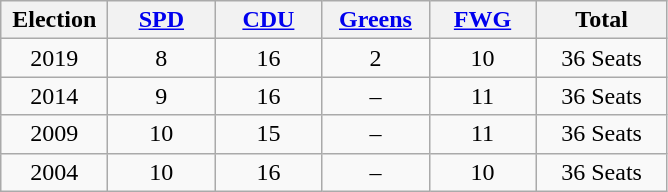<table class="wikitable" style="text-align:center">
<tr>
<th style="width:4em">Election</th>
<th style="width:4em"><a href='#'>SPD</a></th>
<th style="width:4em"><a href='#'>CDU</a></th>
<th style="width:4em"><a href='#'>Greens</a></th>
<th style="width:4em"><a href='#'>FWG</a></th>
<th style="width:5em">Total</th>
</tr>
<tr>
<td>2019</td>
<td>8</td>
<td>16</td>
<td>2</td>
<td>10</td>
<td>36 Seats</td>
</tr>
<tr>
<td>2014</td>
<td>9</td>
<td>16</td>
<td>–</td>
<td>11</td>
<td>36 Seats</td>
</tr>
<tr>
<td>2009</td>
<td>10</td>
<td>15</td>
<td>–</td>
<td>11</td>
<td>36 Seats</td>
</tr>
<tr>
<td>2004</td>
<td>10</td>
<td>16</td>
<td>–</td>
<td>10</td>
<td>36 Seats</td>
</tr>
</table>
